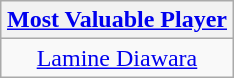<table class=wikitable style="text-align:center; margin:auto">
<tr>
<th><a href='#'>Most Valuable Player</a></th>
</tr>
<tr>
<td> <a href='#'>Lamine Diawara</a></td>
</tr>
</table>
